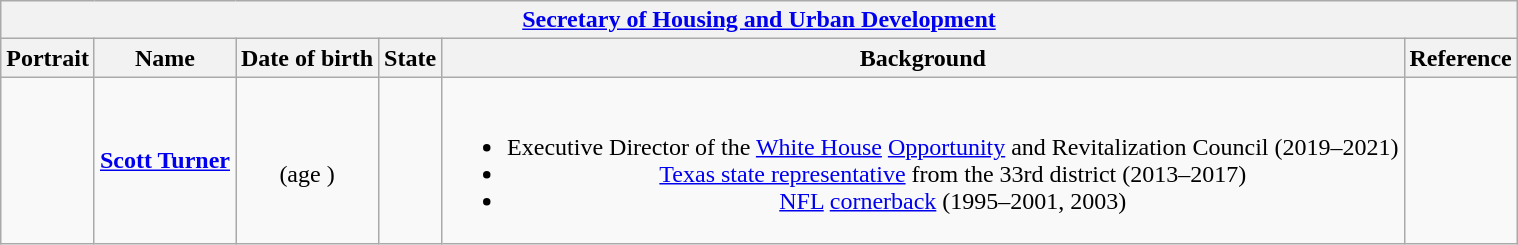<table class="wikitable collapsible" style="text-align:center;">
<tr>
<th colspan="6"><a href='#'>Secretary of Housing and Urban Development</a></th>
</tr>
<tr>
<th>Portrait</th>
<th>Name</th>
<th>Date of birth</th>
<th>State</th>
<th>Background</th>
<th>Reference</th>
</tr>
<tr>
<td></td>
<td><strong><a href='#'>Scott Turner</a></strong></td>
<td><br>(age )</td>
<td></td>
<td><br><ul><li>Executive Director of the <a href='#'>White House</a> <a href='#'>Opportunity</a> and Revitalization Council (2019–2021)</li><li><a href='#'>Texas state representative</a> from the 33rd district (2013–2017)</li><li><a href='#'>NFL</a> <a href='#'>cornerback</a> (1995–2001, 2003)</li></ul></td>
<td></td>
</tr>
</table>
